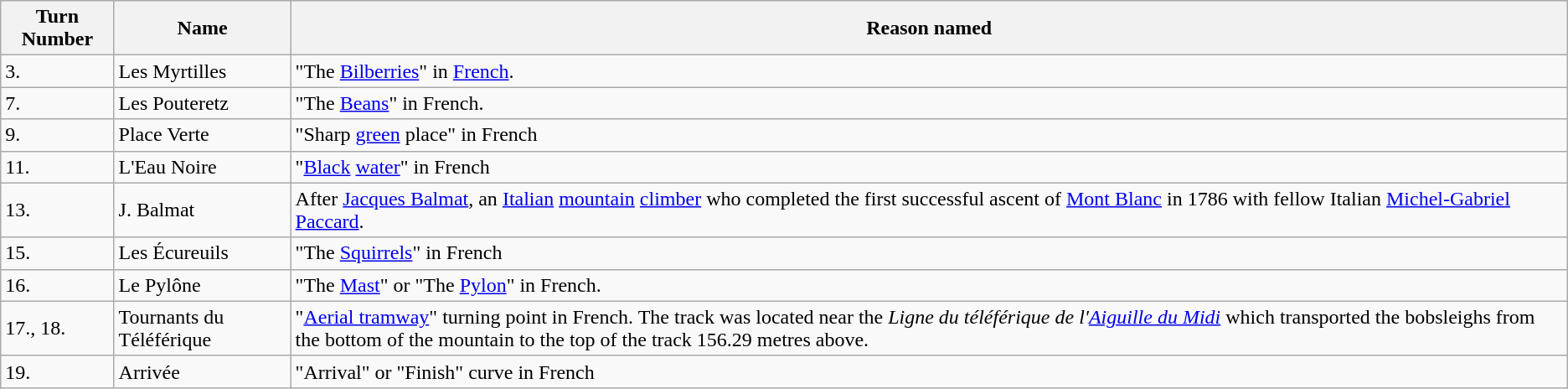<table class="wikitable">
<tr>
<th>Turn Number</th>
<th>Name</th>
<th>Reason named</th>
</tr>
<tr>
<td>3.</td>
<td>Les Myrtilles</td>
<td>"The <a href='#'>Bilberries</a>" in <a href='#'>French</a>.</td>
</tr>
<tr>
<td>7.</td>
<td>Les Pouteretz</td>
<td>"The <a href='#'>Beans</a>" in French.</td>
</tr>
<tr>
<td>9.</td>
<td>Place Verte</td>
<td>"Sharp <a href='#'>green</a> place" in French</td>
</tr>
<tr>
<td>11.</td>
<td>L'Eau Noire</td>
<td>"<a href='#'>Black</a> <a href='#'>water</a>" in French</td>
</tr>
<tr>
<td>13.</td>
<td>J. Balmat</td>
<td>After <a href='#'>Jacques Balmat</a>, an <a href='#'>Italian</a> <a href='#'>mountain</a> <a href='#'>climber</a> who completed the first successful ascent of <a href='#'>Mont Blanc</a> in 1786 with fellow Italian <a href='#'>Michel-Gabriel Paccard</a>.</td>
</tr>
<tr>
<td>15.</td>
<td>Les Écureuils</td>
<td>"The <a href='#'>Squirrels</a>" in French</td>
</tr>
<tr>
<td>16.</td>
<td>Le Pylône</td>
<td>"The <a href='#'>Mast</a>" or "The <a href='#'>Pylon</a>" in French.</td>
</tr>
<tr>
<td>17., 18.</td>
<td>Tournants du Téléférique</td>
<td>"<a href='#'>Aerial tramway</a>" turning point in French. The track was located near the <em>Ligne du téléférique de l'<a href='#'>Aiguille du Midi</a></em> which transported the bobsleighs from the bottom of the mountain to the top of the track 156.29 metres above.</td>
</tr>
<tr>
<td>19.</td>
<td>Arrivée</td>
<td>"Arrival" or "Finish" curve in French</td>
</tr>
</table>
